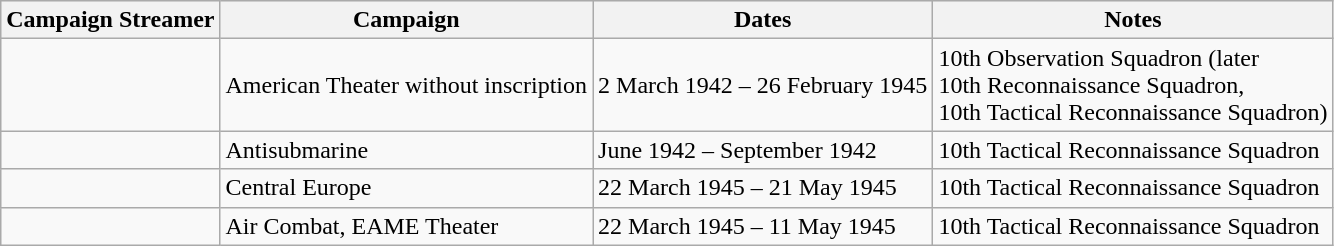<table class="wikitable">
<tr style="background:#efefef;">
<th>Campaign Streamer</th>
<th>Campaign</th>
<th>Dates</th>
<th>Notes</th>
</tr>
<tr>
<td></td>
<td>American Theater without inscription</td>
<td>2 March 1942 – 26 February 1945</td>
<td>10th Observation Squadron (later<br> 10th Reconnaissance Squadron,<br> 10th Tactical Reconnaissance Squadron)</td>
</tr>
<tr>
<td></td>
<td>Antisubmarine</td>
<td>June 1942 – September 1942</td>
<td>10th Tactical Reconnaissance Squadron</td>
</tr>
<tr>
<td></td>
<td>Central Europe</td>
<td>22 March 1945 – 21 May 1945</td>
<td>10th Tactical Reconnaissance Squadron</td>
</tr>
<tr>
<td></td>
<td>Air Combat, EAME Theater</td>
<td>22 March 1945 – 11 May 1945</td>
<td>10th Tactical Reconnaissance Squadron</td>
</tr>
</table>
